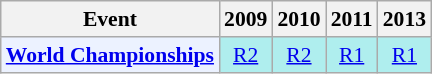<table class="wikitable" style="font-size: 90%; text-align:center">
<tr>
<th>Event</th>
<th>2009</th>
<th>2010</th>
<th>2011</th>
<th>2013</th>
</tr>
<tr>
<td bgcolor="#ECF2FF"; align="left"><strong><a href='#'>World Championships</a></strong></td>
<td bgcolor=AFEEEE><a href='#'>R2</a></td>
<td bgcolor=AFEEEE><a href='#'>R2</a></td>
<td bgcolor=AFEEEE><a href='#'>R1</a></td>
<td bgcolor=AFEEEE><a href='#'>R1</a></td>
</tr>
</table>
